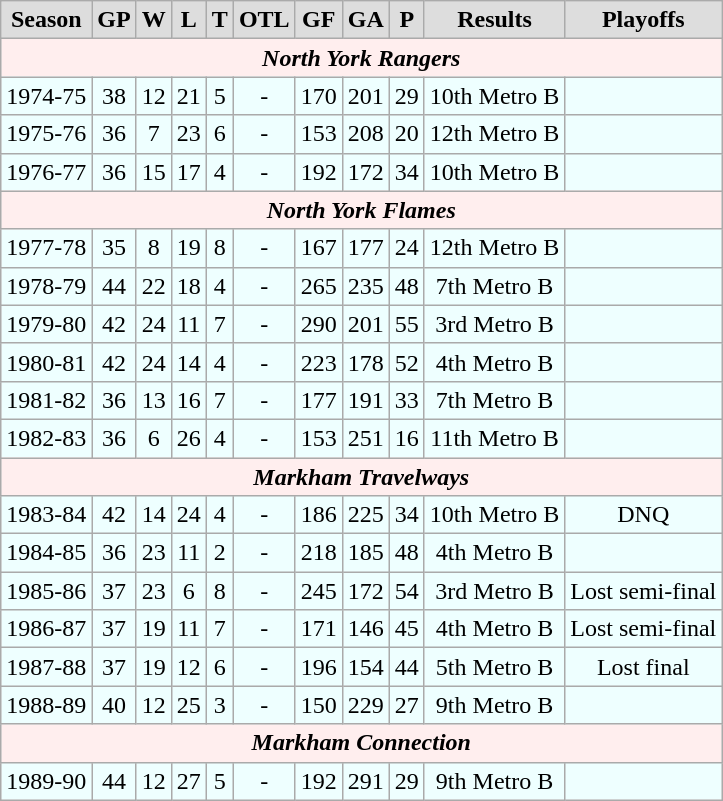<table class="wikitable">
<tr align="center"  bgcolor="#dddddd">
<td><strong>Season</strong></td>
<td><strong>GP</strong></td>
<td><strong>W</strong></td>
<td><strong>L</strong></td>
<td><strong>T</strong></td>
<td><strong>OTL</strong></td>
<td><strong>GF</strong></td>
<td><strong>GA</strong></td>
<td><strong>P</strong></td>
<td><strong>Results</strong></td>
<td><strong>Playoffs</strong></td>
</tr>
<tr align="center"  bgcolor="#ffeeee">
<td colspan="11"><strong><em>North York Rangers</em></strong></td>
</tr>
<tr align="center" bgcolor="#EEFFFF">
<td>1974-75</td>
<td>38</td>
<td>12</td>
<td>21</td>
<td>5</td>
<td>-</td>
<td>170</td>
<td>201</td>
<td>29</td>
<td>10th Metro B</td>
<td></td>
</tr>
<tr align="center" bgcolor="#EEFFFF">
<td>1975-76</td>
<td>36</td>
<td>7</td>
<td>23</td>
<td>6</td>
<td>-</td>
<td>153</td>
<td>208</td>
<td>20</td>
<td>12th Metro B</td>
<td></td>
</tr>
<tr align="center" bgcolor="#EEFFFF">
<td>1976-77</td>
<td>36</td>
<td>15</td>
<td>17</td>
<td>4</td>
<td>-</td>
<td>192</td>
<td>172</td>
<td>34</td>
<td>10th Metro B</td>
<td></td>
</tr>
<tr align="center"  bgcolor="#ffeeee">
<td colspan="11"><strong><em>North York Flames</em></strong></td>
</tr>
<tr align="center" bgcolor="#EEFFFF">
<td>1977-78</td>
<td>35</td>
<td>8</td>
<td>19</td>
<td>8</td>
<td>-</td>
<td>167</td>
<td>177</td>
<td>24</td>
<td>12th Metro B</td>
<td></td>
</tr>
<tr align="center" bgcolor="#EEFFFF">
<td>1978-79</td>
<td>44</td>
<td>22</td>
<td>18</td>
<td>4</td>
<td>-</td>
<td>265</td>
<td>235</td>
<td>48</td>
<td>7th Metro B</td>
<td></td>
</tr>
<tr align="center" bgcolor="#EEFFFF">
<td>1979-80</td>
<td>42</td>
<td>24</td>
<td>11</td>
<td>7</td>
<td>-</td>
<td>290</td>
<td>201</td>
<td>55</td>
<td>3rd Metro B</td>
<td></td>
</tr>
<tr align="center" bgcolor="#EEFFFF">
<td>1980-81</td>
<td>42</td>
<td>24</td>
<td>14</td>
<td>4</td>
<td>-</td>
<td>223</td>
<td>178</td>
<td>52</td>
<td>4th Metro B</td>
<td></td>
</tr>
<tr align="center" bgcolor="#EEFFFF">
<td>1981-82</td>
<td>36</td>
<td>13</td>
<td>16</td>
<td>7</td>
<td>-</td>
<td>177</td>
<td>191</td>
<td>33</td>
<td>7th Metro B</td>
<td></td>
</tr>
<tr align="center" bgcolor="#EEFFFF">
<td>1982-83</td>
<td>36</td>
<td>6</td>
<td>26</td>
<td>4</td>
<td>-</td>
<td>153</td>
<td>251</td>
<td>16</td>
<td>11th Metro B</td>
<td></td>
</tr>
<tr align="center"  bgcolor="#ffeeee">
<td colspan="11"><strong><em>Markham Travelways</em></strong></td>
</tr>
<tr align="center" bgcolor="#EEFFFF">
<td>1983-84</td>
<td>42</td>
<td>14</td>
<td>24</td>
<td>4</td>
<td>-</td>
<td>186</td>
<td>225</td>
<td>34</td>
<td>10th Metro B</td>
<td>DNQ</td>
</tr>
<tr align="center" bgcolor="#EEFFFF">
<td>1984-85</td>
<td>36</td>
<td>23</td>
<td>11</td>
<td>2</td>
<td>-</td>
<td>218</td>
<td>185</td>
<td>48</td>
<td>4th Metro B</td>
<td></td>
</tr>
<tr align="center" bgcolor="#EEFFFF">
<td>1985-86</td>
<td>37</td>
<td>23</td>
<td>6</td>
<td>8</td>
<td>-</td>
<td>245</td>
<td>172</td>
<td>54</td>
<td>3rd Metro B</td>
<td>Lost semi-final</td>
</tr>
<tr align="center" bgcolor="#EEFFFF">
<td>1986-87</td>
<td>37</td>
<td>19</td>
<td>11</td>
<td>7</td>
<td>-</td>
<td>171</td>
<td>146</td>
<td>45</td>
<td>4th Metro B</td>
<td>Lost semi-final</td>
</tr>
<tr align="center" bgcolor="#EEFFFF">
<td>1987-88</td>
<td>37</td>
<td>19</td>
<td>12</td>
<td>6</td>
<td>-</td>
<td>196</td>
<td>154</td>
<td>44</td>
<td>5th Metro B</td>
<td>Lost final</td>
</tr>
<tr align="center" bgcolor="#EEFFFF">
<td>1988-89</td>
<td>40</td>
<td>12</td>
<td>25</td>
<td>3</td>
<td>-</td>
<td>150</td>
<td>229</td>
<td>27</td>
<td>9th Metro B</td>
<td></td>
</tr>
<tr align="center"  bgcolor="#ffeeee">
<td colspan="11"><strong><em>Markham Connection</em></strong></td>
</tr>
<tr align="center" bgcolor="#EEFFFF">
<td>1989-90</td>
<td>44</td>
<td>12</td>
<td>27</td>
<td>5</td>
<td>-</td>
<td>192</td>
<td>291</td>
<td>29</td>
<td>9th Metro B</td>
<td></td>
</tr>
</table>
